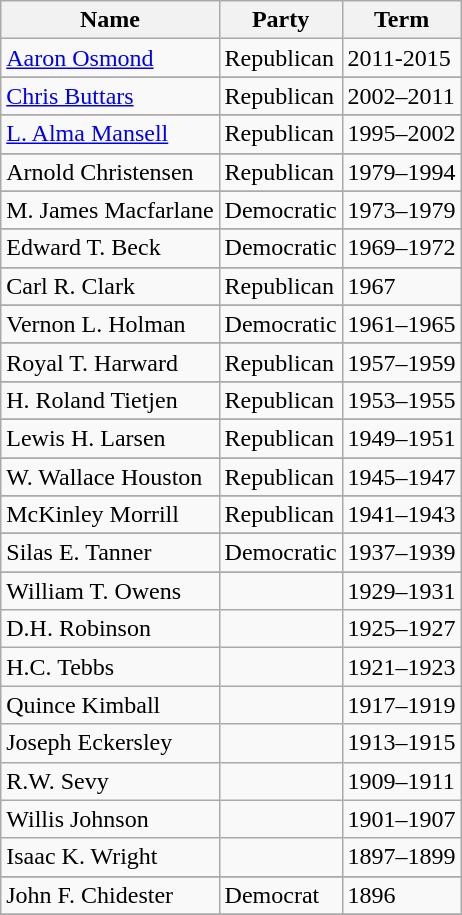<table class="wikitable">
<tr>
<th>Name</th>
<th>Party</th>
<th>Term</th>
</tr>
<tr>
<td><a href='#'>Aaron Osmond</a></td>
<td>Republican</td>
<td>2011-2015</td>
</tr>
<tr>
</tr>
<tr>
<td><a href='#'>Chris Buttars</a></td>
<td>Republican</td>
<td>2002–2011</td>
</tr>
<tr>
</tr>
<tr>
<td><a href='#'>L. Alma Mansell</a></td>
<td>Republican</td>
<td>1995–2002</td>
</tr>
<tr>
</tr>
<tr>
<td>Arnold Christensen</td>
<td>Republican</td>
<td>1979–1994</td>
</tr>
<tr>
</tr>
<tr>
<td>M. James Macfarlane</td>
<td>Democratic</td>
<td>1973–1979</td>
</tr>
<tr>
</tr>
<tr>
<td>Edward T. Beck</td>
<td>Democratic</td>
<td>1969–1972</td>
</tr>
<tr>
</tr>
<tr>
<td>Carl R. Clark</td>
<td>Republican</td>
<td>1967</td>
</tr>
<tr>
</tr>
<tr>
<td>Vernon L. Holman</td>
<td>Democratic</td>
<td>1961–1965</td>
</tr>
<tr>
</tr>
<tr>
<td>Royal T. Harward</td>
<td>Republican</td>
<td>1957–1959</td>
</tr>
<tr>
</tr>
<tr>
<td>H. Roland Tietjen</td>
<td>Republican</td>
<td>1953–1955</td>
</tr>
<tr>
</tr>
<tr>
<td>Lewis H. Larsen</td>
<td>Republican</td>
<td>1949–1951</td>
</tr>
<tr>
</tr>
<tr>
<td>W. Wallace Houston</td>
<td>Republican</td>
<td>1945–1947</td>
</tr>
<tr>
</tr>
<tr>
<td>McKinley Morrill</td>
<td>Republican</td>
<td>1941–1943</td>
</tr>
<tr>
</tr>
<tr>
<td>Silas E. Tanner</td>
<td>Democratic</td>
<td>1937–1939</td>
</tr>
<tr>
</tr>
<tr>
</tr>
<tr O.C. Bowman || Republican || 1933–1935>
</tr>
<tr>
<td>William T. Owens</td>
<td></td>
<td>1929–1931</td>
</tr>
<tr>
<td>D.H. Robinson</td>
<td></td>
<td>1925–1927</td>
</tr>
<tr>
<td>H.C. Tebbs</td>
<td></td>
<td>1921–1923</td>
</tr>
<tr>
<td>Quince Kimball</td>
<td></td>
<td>1917–1919</td>
</tr>
<tr>
<td>Joseph Eckersley</td>
<td></td>
<td>1913–1915</td>
</tr>
<tr>
<td>R.W. Sevy</td>
<td></td>
<td>1909–1911</td>
</tr>
<tr>
<td>Willis Johnson</td>
<td></td>
<td>1901–1907</td>
</tr>
<tr>
<td>Isaac K. Wright</td>
<td></td>
<td>1897–1899</td>
</tr>
<tr>
</tr>
<tr>
<td>John F. Chidester</td>
<td>Democrat</td>
<td>1896</td>
</tr>
<tr>
</tr>
</table>
